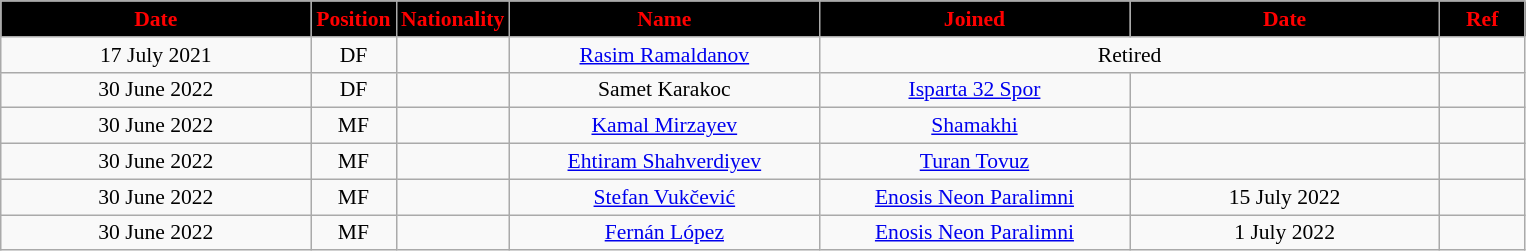<table class="wikitable"  style="text-align:center; font-size:90%; ">
<tr>
<th style="background:#000000; color:#FF0000; width:200px;">Date</th>
<th style="background:#000000; color:#FF0000; width:50px;">Position</th>
<th style="background:#000000; color:#FF0000; width:50px;">Nationality</th>
<th style="background:#000000; color:#FF0000; width:200px;">Name</th>
<th style="background:#000000; color:#FF0000; width:200px;">Joined</th>
<th style="background:#000000; color:#FF0000; width:200px;">Date</th>
<th style="background:#000000; color:#FF0000; width:50px;">Ref</th>
</tr>
<tr>
<td>17 July 2021</td>
<td>DF</td>
<td></td>
<td><a href='#'>Rasim Ramaldanov</a></td>
<td colspan="2">Retired</td>
<td></td>
</tr>
<tr>
<td>30 June 2022</td>
<td>DF</td>
<td></td>
<td>Samet Karakoc</td>
<td><a href='#'>Isparta 32 Spor</a></td>
<td></td>
<td></td>
</tr>
<tr>
<td>30 June 2022</td>
<td>MF</td>
<td></td>
<td><a href='#'>Kamal Mirzayev</a></td>
<td><a href='#'>Shamakhi</a></td>
<td></td>
<td></td>
</tr>
<tr>
<td>30 June 2022</td>
<td>MF</td>
<td></td>
<td><a href='#'>Ehtiram Shahverdiyev</a></td>
<td><a href='#'>Turan Tovuz</a></td>
<td></td>
<td></td>
</tr>
<tr>
<td>30 June 2022</td>
<td>MF</td>
<td></td>
<td><a href='#'>Stefan Vukčević</a></td>
<td><a href='#'>Enosis Neon Paralimni</a></td>
<td>15 July 2022</td>
<td></td>
</tr>
<tr>
<td>30 June 2022</td>
<td>MF</td>
<td></td>
<td><a href='#'>Fernán López</a></td>
<td><a href='#'>Enosis Neon Paralimni</a></td>
<td>1 July 2022</td>
<td></td>
</tr>
</table>
